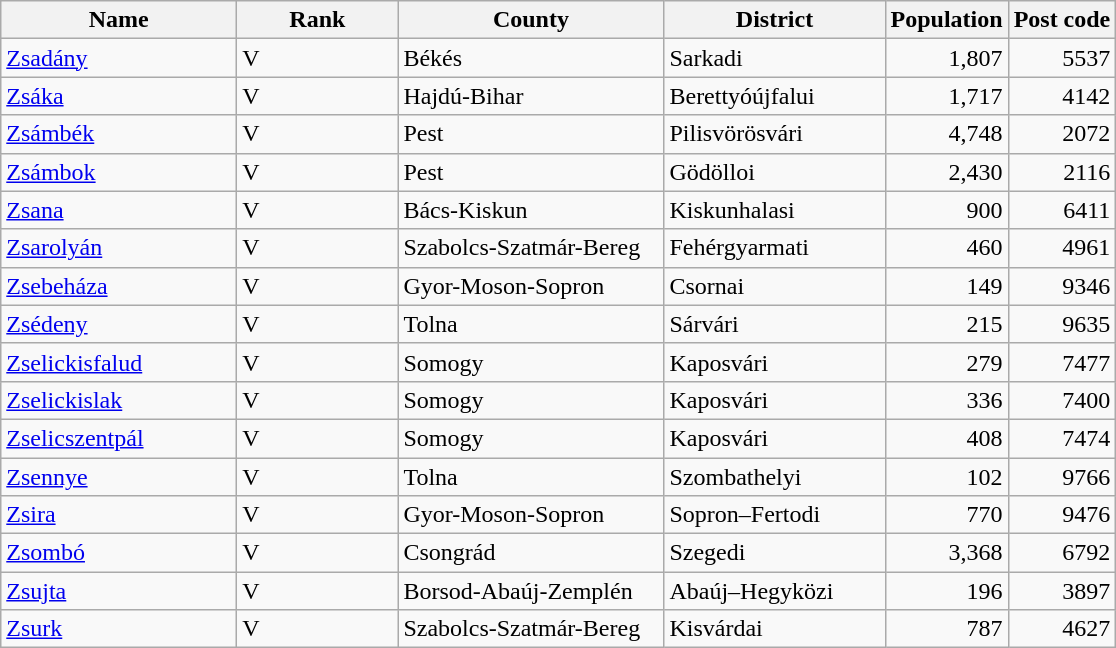<table class=wikitable>
<tr>
<th width=150>Name</th>
<th width=100>Rank</th>
<th width=170>County</th>
<th width=140>District</th>
<th>Population</th>
<th>Post code</th>
</tr>
<tr>
<td><a href='#'>Zsadány</a></td>
<td>V</td>
<td>Békés</td>
<td>Sarkadi</td>
<td align=right>1,807</td>
<td align=right>5537</td>
</tr>
<tr>
<td><a href='#'>Zsáka</a></td>
<td>V</td>
<td>Hajdú-Bihar</td>
<td>Berettyóújfalui</td>
<td align=right>1,717</td>
<td align=right>4142</td>
</tr>
<tr>
<td><a href='#'>Zsámbék</a></td>
<td>V</td>
<td>Pest</td>
<td>Pilisvörösvári</td>
<td align=right>4,748</td>
<td align=right>2072</td>
</tr>
<tr>
<td><a href='#'>Zsámbok</a></td>
<td>V</td>
<td>Pest</td>
<td>Gödölloi</td>
<td align=right>2,430</td>
<td align=right>2116</td>
</tr>
<tr>
<td><a href='#'>Zsana</a></td>
<td>V</td>
<td>Bács-Kiskun</td>
<td>Kiskunhalasi</td>
<td align=right>900</td>
<td align=right>6411</td>
</tr>
<tr>
<td><a href='#'>Zsarolyán</a></td>
<td>V</td>
<td>Szabolcs-Szatmár-Bereg</td>
<td>Fehérgyarmati</td>
<td align=right>460</td>
<td align=right>4961</td>
</tr>
<tr>
<td><a href='#'>Zsebeháza</a></td>
<td>V</td>
<td>Gyor-Moson-Sopron</td>
<td>Csornai</td>
<td align=right>149</td>
<td align=right>9346</td>
</tr>
<tr>
<td><a href='#'>Zsédeny</a></td>
<td>V</td>
<td>Tolna</td>
<td>Sárvári</td>
<td align=right>215</td>
<td align=right>9635</td>
</tr>
<tr>
<td><a href='#'>Zselickisfalud</a></td>
<td>V</td>
<td>Somogy</td>
<td>Kaposvári</td>
<td align=right>279</td>
<td align=right>7477</td>
</tr>
<tr>
<td><a href='#'>Zselickislak</a></td>
<td>V</td>
<td>Somogy</td>
<td>Kaposvári</td>
<td align=right>336</td>
<td align=right>7400</td>
</tr>
<tr>
<td><a href='#'>Zselicszentpál</a></td>
<td>V</td>
<td>Somogy</td>
<td>Kaposvári</td>
<td align=right>408</td>
<td align=right>7474</td>
</tr>
<tr>
<td><a href='#'>Zsennye</a></td>
<td>V</td>
<td>Tolna</td>
<td>Szombathelyi</td>
<td align=right>102</td>
<td align=right>9766</td>
</tr>
<tr>
<td><a href='#'>Zsira</a></td>
<td>V</td>
<td>Gyor-Moson-Sopron</td>
<td>Sopron–Fertodi</td>
<td align=right>770</td>
<td align=right>9476</td>
</tr>
<tr>
<td><a href='#'>Zsombó</a></td>
<td>V</td>
<td>Csongrád</td>
<td>Szegedi</td>
<td align=right>3,368</td>
<td align=right>6792</td>
</tr>
<tr>
<td><a href='#'>Zsujta</a></td>
<td>V</td>
<td>Borsod-Abaúj-Zemplén</td>
<td>Abaúj–Hegyközi</td>
<td align=right>196</td>
<td align=right>3897</td>
</tr>
<tr>
<td><a href='#'>Zsurk</a></td>
<td>V</td>
<td>Szabolcs-Szatmár-Bereg</td>
<td>Kisvárdai</td>
<td align=right>787</td>
<td align=right>4627</td>
</tr>
</table>
